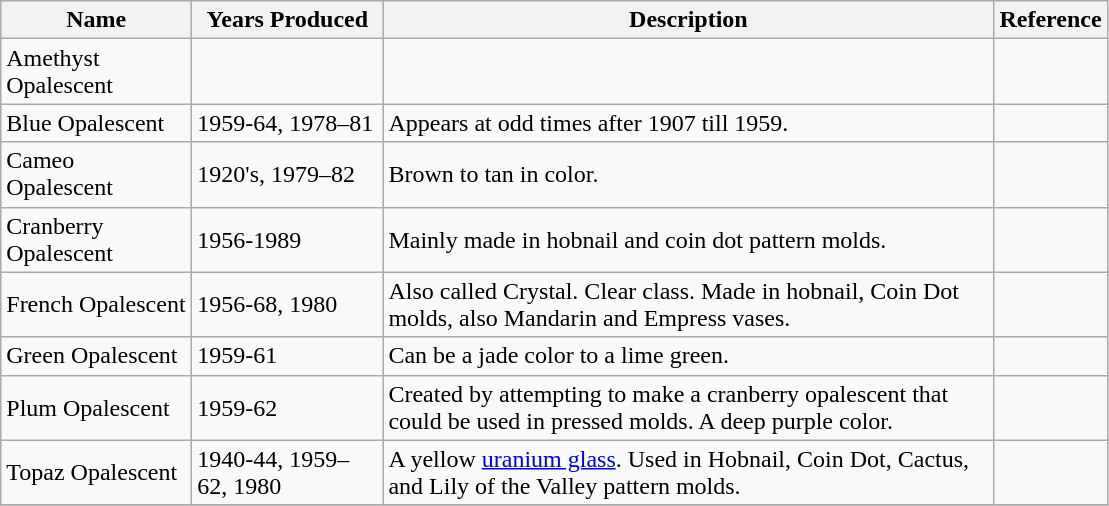<table class="sortable wikitable">
<tr>
<th width="120">Name</th>
<th width="120">Years Produced</th>
<th width="400">Description</th>
<th width="15">Reference</th>
</tr>
<tr>
<td>Amethyst Opalescent</td>
<td></td>
<td></td>
<td align="center"></td>
</tr>
<tr>
<td>Blue Opalescent</td>
<td>1959-64, 1978–81</td>
<td>Appears at odd times after 1907 till 1959.</td>
<td align="center"></td>
</tr>
<tr>
<td>Cameo Opalescent</td>
<td>1920's, 1979–82</td>
<td>Brown to tan in color.</td>
<td align="center"></td>
</tr>
<tr>
<td>Cranberry Opalescent</td>
<td>1956-1989</td>
<td>Mainly made in hobnail and coin dot pattern molds.</td>
<td align="center"></td>
</tr>
<tr>
<td>French Opalescent</td>
<td>1956-68, 1980</td>
<td>Also called Crystal. Clear class. Made in hobnail, Coin Dot molds, also Mandarin and Empress vases.</td>
<td align="center"></td>
</tr>
<tr>
<td>Green Opalescent</td>
<td>1959-61</td>
<td>Can be a jade color to a lime green.</td>
<td align="center"></td>
</tr>
<tr>
<td>Plum Opalescent</td>
<td>1959-62</td>
<td>Created by attempting to make a cranberry opalescent that could be used in pressed molds. A deep purple color.</td>
<td align="center"></td>
</tr>
<tr>
<td>Topaz Opalescent</td>
<td>1940-44, 1959–62, 1980</td>
<td>A yellow <a href='#'>uranium glass</a>. Used in Hobnail, Coin Dot, Cactus, and Lily of the Valley pattern molds.</td>
<td align="center"></td>
</tr>
<tr>
</tr>
</table>
